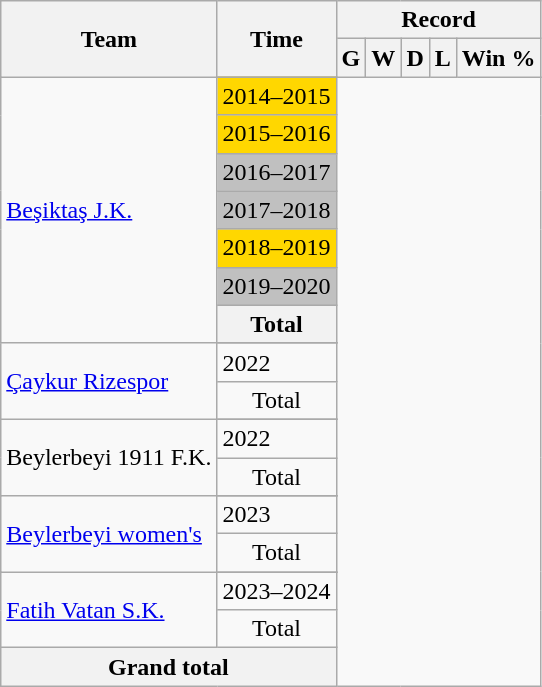<table class="wikitable" style="text-align: center;">
<tr>
<th rowspan=2>Team</th>
<th rowspan=2>Time</th>
<th colspan=5>Record</th>
</tr>
<tr>
<th>G</th>
<th>W</th>
<th>D</th>
<th>L</th>
<th>Win %</th>
</tr>
<tr>
<td rowspan=8 align=left><a href='#'>Beşiktaş J.K.</a></td>
</tr>
<tr bgcolor=gold>
<td align=left>2014–2015<br></td>
</tr>
<tr bgcolor=gold>
<td align=left>2015–2016<br></td>
</tr>
<tr bgcolor=silver>
<td align=left>2016–2017<br></td>
</tr>
<tr bgcolor=silver>
<td align=left>2017–2018<br></td>
</tr>
<tr bgcolor=gold>
<td align=left>2018–2019<br></td>
</tr>
<tr bgcolor=silver>
<td align=left>2019–2020<br></td>
</tr>
<tr>
<th>Total<br></th>
</tr>
<tr>
<td rowspan=3 align=left><a href='#'>Çaykur Rizespor</a></td>
</tr>
<tr>
<td align=left>2022<br></td>
</tr>
<tr>
<td>Total<br></td>
</tr>
<tr>
<td rowspan=3 align=left>Beylerbeyi 1911 F.K.</td>
</tr>
<tr>
<td align=left>2022<br></td>
</tr>
<tr>
<td>Total<br></td>
</tr>
<tr>
<td rowspan=3 align=left><a href='#'>Beylerbeyi women's</a></td>
</tr>
<tr>
<td align=left>2023<br></td>
</tr>
<tr>
<td>Total<br></td>
</tr>
<tr>
<td rowspan=3 align=left><a href='#'>Fatih Vatan S.K.</a></td>
</tr>
<tr>
<td align=left>2023–2024<br></td>
</tr>
<tr>
<td>Total<br></td>
</tr>
<tr>
<th colspan="2">Grand total<br></th>
</tr>
</table>
